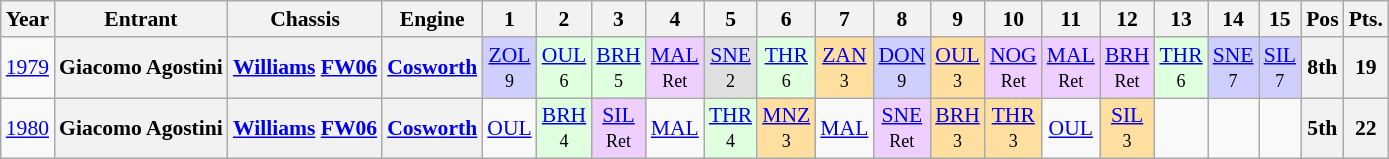<table class="wikitable" style="text-align:center; font-size:90%">
<tr>
<th>Year</th>
<th>Entrant</th>
<th>Chassis</th>
<th>Engine</th>
<th>1</th>
<th>2</th>
<th>3</th>
<th>4</th>
<th>5</th>
<th>6</th>
<th>7</th>
<th>8</th>
<th>9</th>
<th>10</th>
<th>11</th>
<th>12</th>
<th>13</th>
<th>14</th>
<th>15</th>
<th>Pos</th>
<th>Pts.</th>
</tr>
<tr>
<td><a href='#'>1979</a></td>
<th>Giacomo Agostini</th>
<th><a href='#'>Williams</a> <a href='#'>FW06</a></th>
<th><a href='#'>Cosworth</a></th>
<td style="background:#cfcfff;"><a href='#'>ZOL</a><br><small>9</small></td>
<td style="background:#dfffdf;"><a href='#'>OUL</a><br><small>6</small></td>
<td style="background:#dfffdf;"><a href='#'>BRH</a><br><small>5</small></td>
<td style="background:#efcfff;"><a href='#'>MAL</a><br><small>Ret</small></td>
<td style="background:#dfdfdf;"><a href='#'>SNE</a><br><small>2</small></td>
<td style="background:#dfffdf;"><a href='#'>THR</a><br><small>6</small></td>
<td style="background:#ffdf9f;"><a href='#'>ZAN</a><br><small>3</small></td>
<td style="background:#cfcfff;"><a href='#'>DON</a><br><small>9</small></td>
<td style="background:#ffdf9f;"><a href='#'>OUL</a><br><small>3</small></td>
<td style="background:#efcfff;"><a href='#'>NOG</a><br><small>Ret</small></td>
<td style="background:#efcfff;"><a href='#'>MAL</a><br><small>Ret</small></td>
<td style="background:#efcfff;"><a href='#'>BRH</a><br><small>Ret</small></td>
<td style="background:#dfffdf;"><a href='#'>THR</a><br><small>6</small></td>
<td style="background:#cfcfff;"><a href='#'>SNE</a><br><small>7</small></td>
<td style="background:#cfcfff;"><a href='#'>SIL</a><br><small>7</small></td>
<th>8th</th>
<th>19</th>
</tr>
<tr>
<td><a href='#'>1980</a></td>
<th>Giacomo Agostini</th>
<th><a href='#'>Williams</a> <a href='#'>FW06</a></th>
<th><a href='#'>Cosworth</a></th>
<td><a href='#'>OUL</a><br><small></small></td>
<td style="background:#dfffdf;"><a href='#'>BRH</a><br><small>4</small></td>
<td style="background:#efcfff;"><a href='#'>SIL</a><br><small>Ret</small></td>
<td><a href='#'>MAL</a><br><small></small></td>
<td style="background:#dfffdf;"><a href='#'>THR</a><br><small>4</small></td>
<td style="background:#ffdf9f;"><a href='#'>MNZ</a><br><small>3</small></td>
<td><a href='#'>MAL</a><br><small></small></td>
<td style="background:#efcfff;"><a href='#'>SNE</a><br><small>Ret</small></td>
<td style="background:#ffdf9f;"><a href='#'>BRH</a><br><small>3</small></td>
<td style="background:#ffdf9f;"><a href='#'>THR</a><br><small>3</small></td>
<td><a href='#'>OUL</a><br><small></small></td>
<td style="background:#ffdf9f;"><a href='#'>SIL</a><br><small>3</small></td>
<td></td>
<td></td>
<td></td>
<th>5th</th>
<th>22</th>
</tr>
</table>
